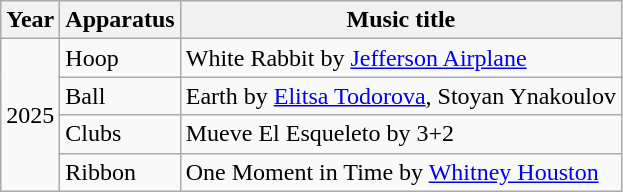<table class="wikitable">
<tr>
<th>Year</th>
<th>Apparatus</th>
<th>Music title</th>
</tr>
<tr>
<td rowspan="4">2025</td>
<td>Hoop</td>
<td>White Rabbit by <a href='#'>Jefferson Airplane</a></td>
</tr>
<tr>
<td>Ball</td>
<td>Earth by <a href='#'>Elitsa Todorova</a>, Stoyan Ynakoulov</td>
</tr>
<tr>
<td>Clubs</td>
<td>Mueve El Esqueleto by 3+2</td>
</tr>
<tr>
<td>Ribbon</td>
<td>One Moment in Time by <a href='#'>Whitney Houston</a></td>
</tr>
</table>
